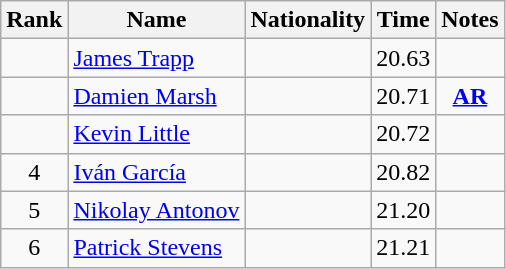<table class="wikitable sortable" style="text-align:center">
<tr>
<th>Rank</th>
<th>Name</th>
<th>Nationality</th>
<th>Time</th>
<th>Notes</th>
</tr>
<tr>
<td></td>
<td align="left"><a href='#'>James Trapp</a></td>
<td align=left></td>
<td>20.63</td>
<td></td>
</tr>
<tr>
<td></td>
<td align="left"><a href='#'>Damien Marsh</a></td>
<td align=left></td>
<td>20.71</td>
<td><strong><a href='#'>AR</a></strong></td>
</tr>
<tr>
<td></td>
<td align="left"><a href='#'>Kevin Little</a></td>
<td align=left></td>
<td>20.72</td>
<td></td>
</tr>
<tr>
<td>4</td>
<td align="left"><a href='#'>Iván García</a></td>
<td align=left></td>
<td>20.82</td>
<td></td>
</tr>
<tr>
<td>5</td>
<td align="left"><a href='#'>Nikolay Antonov</a></td>
<td align=left></td>
<td>21.20</td>
<td></td>
</tr>
<tr>
<td>6</td>
<td align="left"><a href='#'>Patrick Stevens</a></td>
<td align=left></td>
<td>21.21</td>
<td></td>
</tr>
</table>
